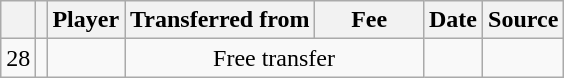<table class="wikitable plainrowheaders sortable">
<tr>
<th></th>
<th></th>
<th scope=col><strong>Player</strong></th>
<th><strong>Transferred from</strong></th>
<th !scope=col; style="width: 65px;"><strong>Fee</strong></th>
<th scope=col><strong>Date</strong></th>
<th scope=col><strong>Source</strong></th>
</tr>
<tr>
<td align=center>28</td>
<td align=center></td>
<td></td>
<td colspan="2" style="text-align: center;">Free transfer</td>
<td rowspan=1></td>
<td></td>
</tr>
</table>
